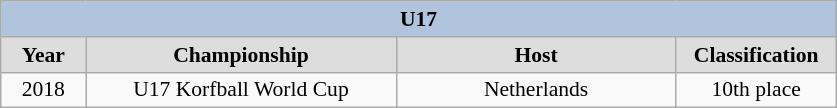<table class="wikitable" style=font-size:90%>
<tr align=center style="background:#B0C4DE;">
<td colspan=4><strong>U17</strong></td>
</tr>
<tr align=center bgcolor="#dddddd">
<td width=50><strong>Year</strong></td>
<td width=200><strong>Championship</strong></td>
<td width=180><strong>Host</strong></td>
<td width=100><strong>Classification</strong></td>
</tr>
<tr align=center>
<td>2018</td>
<td>U17 Korfball World Cup</td>
<td>Netherlands</td>
<td align="center">10th place</td>
</tr>
</table>
